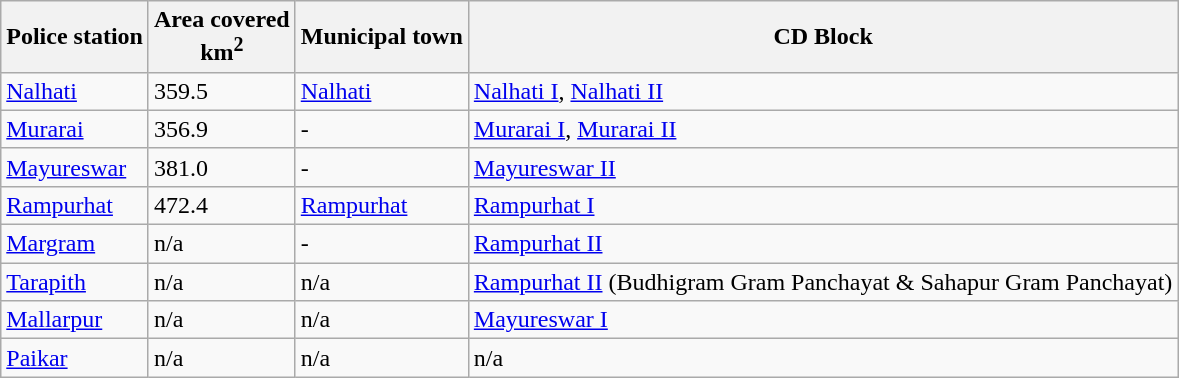<table class="wikitable sortable">
<tr>
<th>Police station</th>
<th>Area covered<br>km<sup>2</sup></th>
<th>Municipal town</th>
<th>CD Block</th>
</tr>
<tr>
<td><a href='#'>Nalhati</a></td>
<td>359.5</td>
<td><a href='#'>Nalhati</a></td>
<td><a href='#'>Nalhati I</a>, <a href='#'>Nalhati II</a></td>
</tr>
<tr>
<td><a href='#'>Murarai</a></td>
<td>356.9</td>
<td>-</td>
<td><a href='#'>Murarai I</a>, <a href='#'>Murarai II</a></td>
</tr>
<tr>
<td><a href='#'>Mayureswar</a></td>
<td>381.0</td>
<td>-</td>
<td><a href='#'>Mayureswar II</a></td>
</tr>
<tr>
<td><a href='#'>Rampurhat</a></td>
<td>472.4</td>
<td><a href='#'>Rampurhat</a></td>
<td><a href='#'>Rampurhat I</a></td>
</tr>
<tr>
<td><a href='#'>Margram</a></td>
<td>n/a</td>
<td>-</td>
<td><a href='#'>Rampurhat II</a></td>
</tr>
<tr>
<td><a href='#'>Tarapith</a></td>
<td>n/a</td>
<td>n/a</td>
<td><a href='#'>Rampurhat II</a> (Budhigram Gram Panchayat & Sahapur Gram Panchayat)</td>
</tr>
<tr>
<td><a href='#'>Mallarpur</a></td>
<td>n/a</td>
<td>n/a</td>
<td><a href='#'>Mayureswar I</a></td>
</tr>
<tr>
<td><a href='#'>Paikar</a></td>
<td>n/a</td>
<td>n/a</td>
<td>n/a</td>
</tr>
</table>
